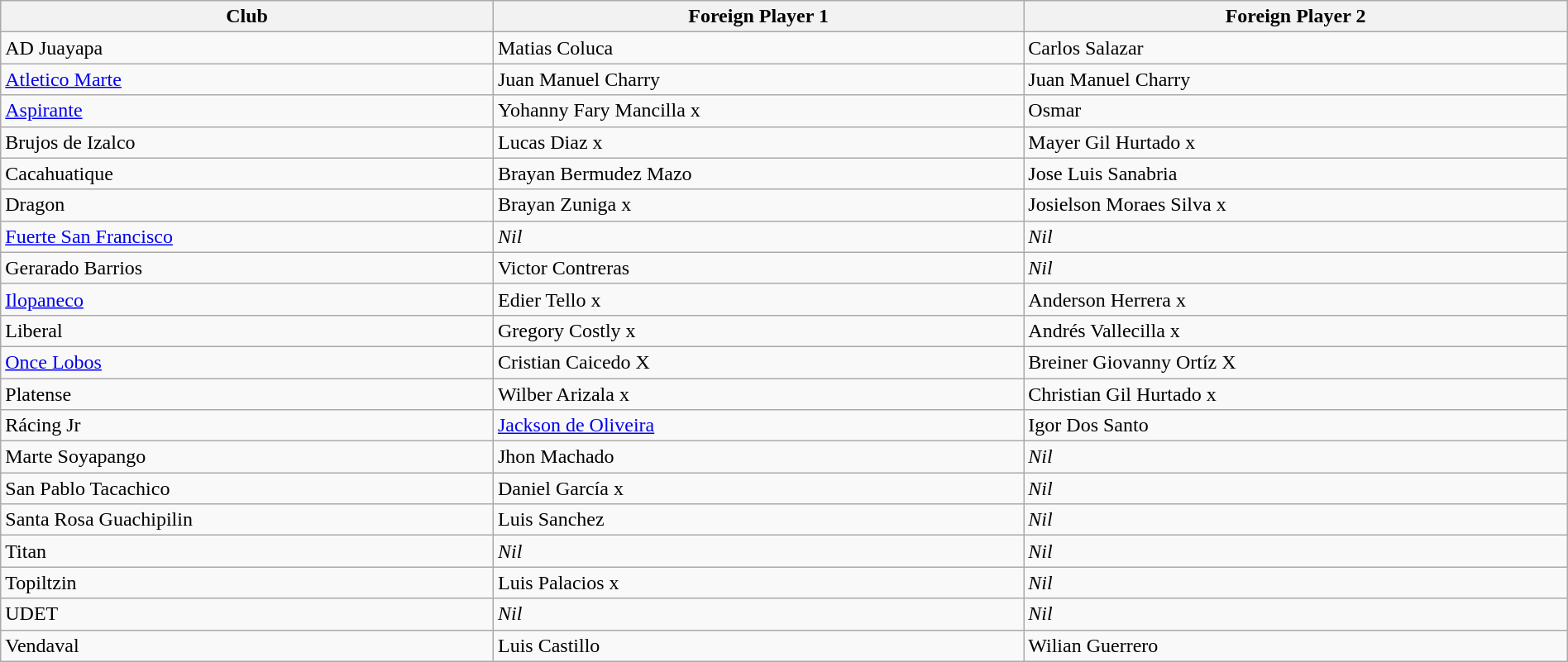<table class="wikitable sortable" style="width:100%">
<tr>
<th>Club</th>
<th>Foreign Player 1</th>
<th>Foreign Player 2</th>
</tr>
<tr style="vertical-align:top;">
<td>AD Juayapa</td>
<td> Matias Coluca</td>
<td> Carlos Salazar</td>
</tr>
<tr style="vertical-align:top;">
<td><a href='#'>Atletico Marte</a></td>
<td> Juan Manuel Charry</td>
<td> Juan Manuel Charry</td>
</tr>
<tr style="vertical-align:top;">
<td><a href='#'>Aspirante</a></td>
<td> Yohanny Fary Mancilla x</td>
<td> Osmar</td>
</tr>
<tr style="vertical-align:top;">
<td>Brujos de Izalco</td>
<td> Lucas Diaz x</td>
<td> Mayer Gil Hurtado x</td>
</tr>
<tr style="vertical-align:top;">
<td>Cacahuatique</td>
<td> Brayan Bermudez Mazo</td>
<td> Jose Luis Sanabria</td>
</tr>
<tr style="vertical-align:top;">
<td>Dragon</td>
<td> Brayan Zuniga x</td>
<td> Josielson Moraes Silva x</td>
</tr>
<tr style="vertical-align:top;">
<td><a href='#'>Fuerte San Francisco</a></td>
<td><em>Nil</em></td>
<td><em>Nil</em></td>
</tr>
<tr style="vertical-align:top;">
<td>Gerarado Barrios</td>
<td> Victor Contreras</td>
<td><em>Nil</em></td>
</tr>
<tr style="vertical-align:top;">
<td><a href='#'>Ilopaneco</a></td>
<td> Edier Tello x</td>
<td> Anderson Herrera x</td>
</tr>
<tr style="vertical-align:top;">
<td>Liberal</td>
<td> Gregory Costly x</td>
<td> Andrés Vallecilla x</td>
</tr>
<tr style="vertical-align:top;">
<td><a href='#'>Once Lobos</a></td>
<td> Cristian Caicedo X</td>
<td> Breiner Giovanny Ortíz X</td>
</tr>
<tr style="vertical-align:top;">
<td>Platense</td>
<td> Wilber Arizala x</td>
<td> Christian Gil Hurtado x</td>
</tr>
<tr style="vertical-align:top;">
<td>Rácing Jr</td>
<td> <a href='#'>Jackson de Oliveira</a></td>
<td> Igor Dos Santo</td>
</tr>
<tr style="vertical-align:top;">
<td>Marte Soyapango</td>
<td> Jhon Machado</td>
<td><em>Nil</em></td>
</tr>
<tr style="vertical-align:top;">
<td>San Pablo Tacachico</td>
<td> Daniel García x</td>
<td><em>Nil</em></td>
</tr>
<tr style="vertical-align:top;">
<td>Santa Rosa Guachipilin</td>
<td> Luis Sanchez</td>
<td><em>Nil</em></td>
</tr>
<tr style="vertical-align:top;">
<td>Titan</td>
<td><em>Nil</em></td>
<td><em>Nil</em></td>
</tr>
<tr style="vertical-align:top;">
<td>Topiltzin</td>
<td> Luis Palacios x</td>
<td><em>Nil</em></td>
</tr>
<tr style="vertical-align:top;">
<td>UDET</td>
<td><em>Nil</em></td>
<td><em>Nil</em></td>
</tr>
<tr style="vertical-align:top;">
<td>Vendaval</td>
<td> Luis Castillo</td>
<td> Wilian Guerrero</td>
</tr>
</table>
